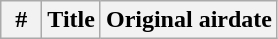<table class="wikitable plainrowheaders">
<tr>
<th width="20">#</th>
<th>Title</th>
<th>Original airdate<br>




</th>
</tr>
</table>
